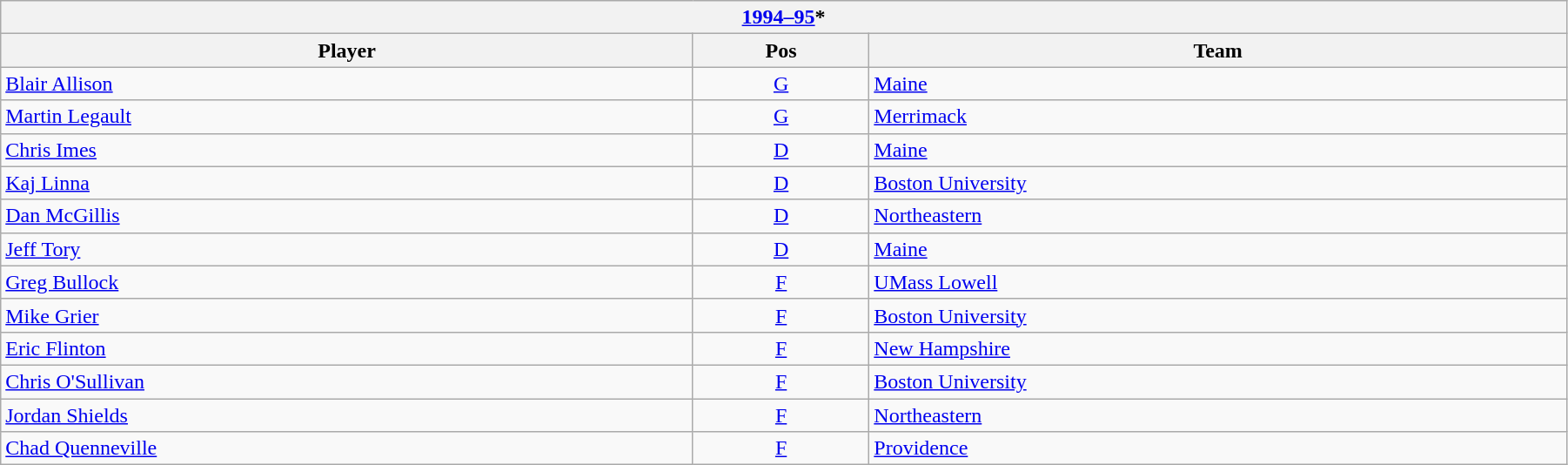<table class="wikitable" width=95%>
<tr>
<th colspan=3><a href='#'>1994–95</a>*</th>
</tr>
<tr>
<th>Player</th>
<th>Pos</th>
<th>Team</th>
</tr>
<tr>
<td><a href='#'>Blair Allison</a></td>
<td align=center><a href='#'>G</a></td>
<td><a href='#'>Maine</a></td>
</tr>
<tr>
<td><a href='#'>Martin Legault</a></td>
<td align=center><a href='#'>G</a></td>
<td><a href='#'>Merrimack</a></td>
</tr>
<tr>
<td><a href='#'>Chris Imes</a></td>
<td align=center><a href='#'>D</a></td>
<td><a href='#'>Maine</a></td>
</tr>
<tr>
<td><a href='#'>Kaj Linna</a></td>
<td align=center><a href='#'>D</a></td>
<td><a href='#'>Boston University</a></td>
</tr>
<tr>
<td><a href='#'>Dan McGillis</a></td>
<td align=center><a href='#'>D</a></td>
<td><a href='#'>Northeastern</a></td>
</tr>
<tr>
<td><a href='#'>Jeff Tory</a></td>
<td align=center><a href='#'>D</a></td>
<td><a href='#'>Maine</a></td>
</tr>
<tr>
<td><a href='#'>Greg Bullock</a></td>
<td align=center><a href='#'>F</a></td>
<td><a href='#'>UMass Lowell</a></td>
</tr>
<tr>
<td><a href='#'>Mike Grier</a></td>
<td align=center><a href='#'>F</a></td>
<td><a href='#'>Boston University</a></td>
</tr>
<tr>
<td><a href='#'>Eric Flinton</a></td>
<td align=center><a href='#'>F</a></td>
<td><a href='#'>New Hampshire</a></td>
</tr>
<tr>
<td><a href='#'>Chris O'Sullivan</a></td>
<td align=center><a href='#'>F</a></td>
<td><a href='#'>Boston University</a></td>
</tr>
<tr>
<td><a href='#'>Jordan Shields</a></td>
<td align=center><a href='#'>F</a></td>
<td><a href='#'>Northeastern</a></td>
</tr>
<tr>
<td><a href='#'>Chad Quenneville</a></td>
<td align=center><a href='#'>F</a></td>
<td><a href='#'>Providence</a></td>
</tr>
</table>
